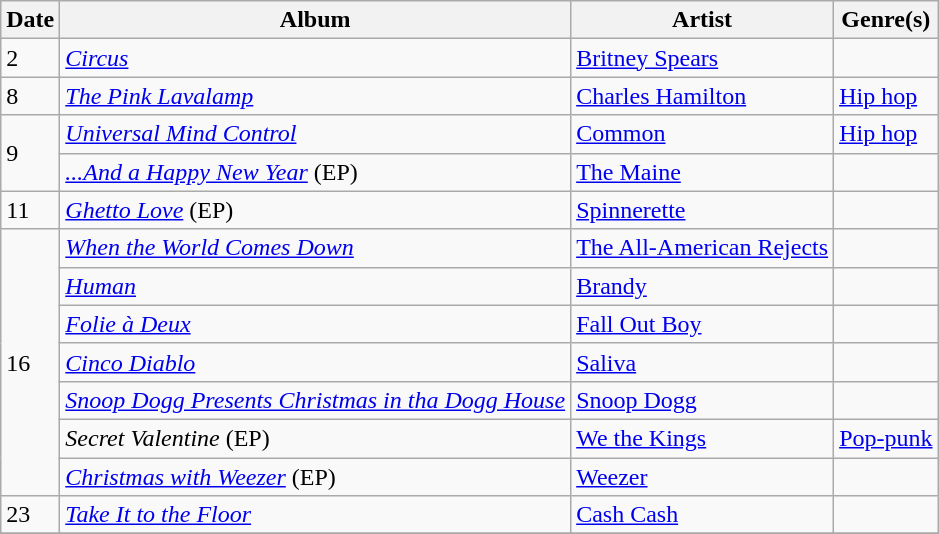<table class="wikitable">
<tr>
<th>Date</th>
<th>Album</th>
<th>Artist</th>
<th>Genre(s)</th>
</tr>
<tr>
<td>2</td>
<td><em><a href='#'>Circus</a></em></td>
<td><a href='#'>Britney Spears</a></td>
<td></td>
</tr>
<tr>
<td>8</td>
<td><em><a href='#'>The Pink Lavalamp</a></em></td>
<td><a href='#'>Charles Hamilton</a></td>
<td><a href='#'>Hip hop</a></td>
</tr>
<tr>
<td rowspan="2">9</td>
<td><em><a href='#'>Universal Mind Control</a></em></td>
<td><a href='#'>Common</a></td>
<td><a href='#'>Hip hop</a></td>
</tr>
<tr>
<td><em><a href='#'>...And a Happy New Year</a></em> (EP)</td>
<td><a href='#'>The Maine</a></td>
<td></td>
</tr>
<tr>
<td>11</td>
<td><em><a href='#'>Ghetto Love</a></em> (EP)</td>
<td><a href='#'>Spinnerette</a></td>
<td></td>
</tr>
<tr>
<td rowspan="7">16</td>
<td><em><a href='#'>When the World Comes Down</a></em></td>
<td><a href='#'>The All-American Rejects</a></td>
<td></td>
</tr>
<tr>
<td><em><a href='#'>Human</a></em></td>
<td><a href='#'>Brandy</a></td>
<td></td>
</tr>
<tr>
<td><em><a href='#'>Folie à Deux</a></em></td>
<td><a href='#'>Fall Out Boy</a></td>
<td></td>
</tr>
<tr>
<td><em><a href='#'>Cinco Diablo</a></em></td>
<td><a href='#'>Saliva</a></td>
<td></td>
</tr>
<tr>
<td><em><a href='#'>Snoop Dogg Presents Christmas in tha Dogg House</a></em></td>
<td><a href='#'>Snoop Dogg</a></td>
<td></td>
</tr>
<tr>
<td><em>Secret Valentine</em> (EP)</td>
<td><a href='#'>We the Kings</a></td>
<td><a href='#'>Pop-punk</a></td>
</tr>
<tr>
<td><em><a href='#'>Christmas with Weezer</a></em> (EP)</td>
<td><a href='#'>Weezer</a></td>
<td></td>
</tr>
<tr>
<td>23</td>
<td><em><a href='#'>Take It to the Floor</a></em></td>
<td><a href='#'>Cash Cash</a></td>
<td></td>
</tr>
<tr>
</tr>
</table>
